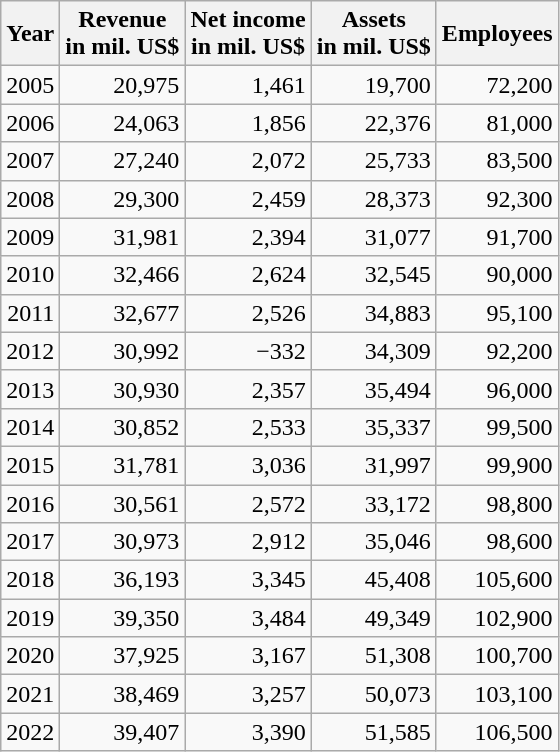<table class="wikitable float-left" style="text-align: right;">
<tr>
<th>Year</th>
<th>Revenue<br>in mil. US$</th>
<th>Net income<br>in mil. US$</th>
<th>Assets<br>in mil. US$</th>
<th>Employees</th>
</tr>
<tr>
<td>2005</td>
<td>20,975</td>
<td>1,461</td>
<td>19,700</td>
<td>72,200</td>
</tr>
<tr>
<td>2006</td>
<td>24,063</td>
<td>1,856</td>
<td>22,376</td>
<td>81,000</td>
</tr>
<tr>
<td>2007</td>
<td>27,240</td>
<td>2,072</td>
<td>25,733</td>
<td>83,500</td>
</tr>
<tr>
<td>2008</td>
<td>29,300</td>
<td>2,459</td>
<td>28,373</td>
<td>92,300</td>
</tr>
<tr>
<td>2009</td>
<td>31,981</td>
<td>2,394</td>
<td>31,077</td>
<td>91,700</td>
</tr>
<tr>
<td>2010</td>
<td>32,466</td>
<td>2,624</td>
<td>32,545</td>
<td>90,000</td>
</tr>
<tr>
<td>2011</td>
<td>32,677</td>
<td>2,526</td>
<td>34,883</td>
<td>95,100</td>
</tr>
<tr>
<td>2012</td>
<td>30,992</td>
<td>−332</td>
<td>34,309</td>
<td>92,200</td>
</tr>
<tr>
<td>2013</td>
<td>30,930</td>
<td>2,357</td>
<td>35,494</td>
<td>96,000</td>
</tr>
<tr>
<td>2014</td>
<td>30,852</td>
<td>2,533</td>
<td>35,337</td>
<td>99,500</td>
</tr>
<tr>
<td>2015</td>
<td>31,781</td>
<td>3,036</td>
<td>31,997</td>
<td>99,900</td>
</tr>
<tr>
<td>2016</td>
<td>30,561</td>
<td>2,572</td>
<td>33,172</td>
<td>98,800</td>
</tr>
<tr>
<td>2017</td>
<td>30,973</td>
<td>2,912</td>
<td>35,046</td>
<td>98,600</td>
</tr>
<tr>
<td>2018</td>
<td>36,193</td>
<td>3,345</td>
<td>45,408</td>
<td>105,600</td>
</tr>
<tr>
<td>2019</td>
<td>39,350</td>
<td>3,484</td>
<td>49,349</td>
<td>102,900</td>
</tr>
<tr>
<td>2020</td>
<td>37,925</td>
<td>3,167</td>
<td>51,308</td>
<td>100,700</td>
</tr>
<tr>
<td>2021</td>
<td>38,469</td>
<td>3,257</td>
<td>50,073</td>
<td>103,100</td>
</tr>
<tr>
<td>2022</td>
<td>39,407</td>
<td>3,390</td>
<td>51,585</td>
<td>106,500</td>
</tr>
</table>
